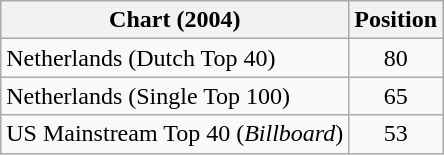<table class="wikitable sortable">
<tr>
<th>Chart (2004)</th>
<th>Position</th>
</tr>
<tr>
<td>Netherlands (Dutch Top 40)</td>
<td align="center">80</td>
</tr>
<tr>
<td>Netherlands (Single Top 100)</td>
<td align="center">65</td>
</tr>
<tr>
<td>US Mainstream Top 40 (<em>Billboard</em>)</td>
<td align="center">53</td>
</tr>
</table>
